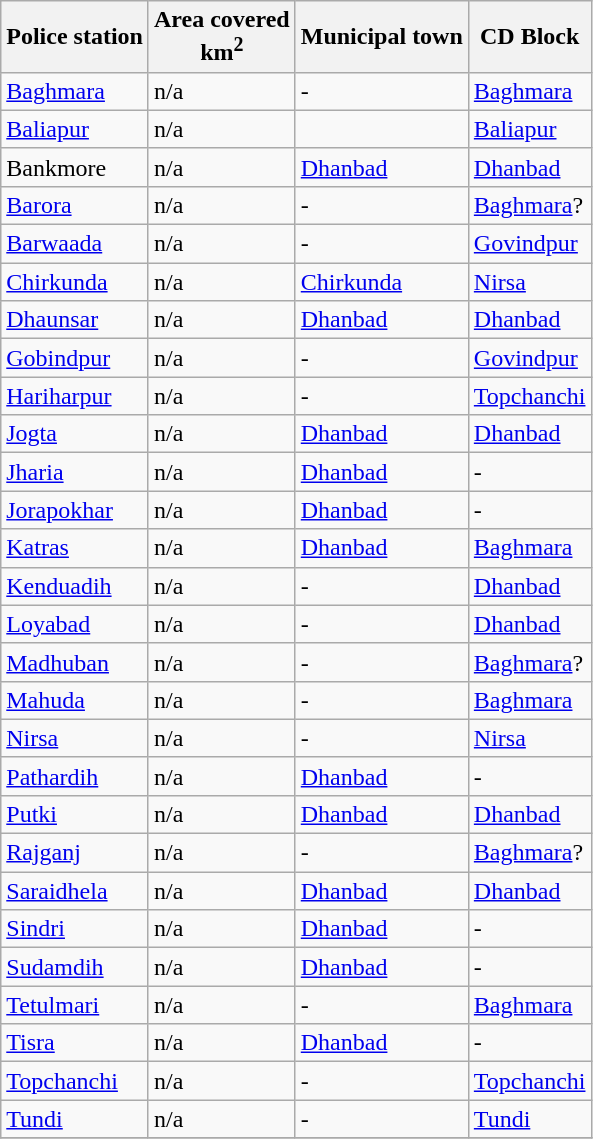<table class="wikitable sortable">
<tr>
<th>Police station</th>
<th>Area covered<br>km<sup>2</sup></th>
<th>Municipal town</th>
<th>CD Block</th>
</tr>
<tr>
<td><a href='#'>Baghmara</a></td>
<td>n/a</td>
<td>-</td>
<td><a href='#'>Baghmara</a></td>
</tr>
<tr>
<td><a href='#'>Baliapur</a></td>
<td>n/a</td>
<td></td>
<td><a href='#'>Baliapur</a></td>
</tr>
<tr>
<td>Bankmore</td>
<td>n/a</td>
<td><a href='#'>Dhanbad</a></td>
<td><a href='#'>Dhanbad</a></td>
</tr>
<tr>
<td><a href='#'>Barora</a></td>
<td>n/a</td>
<td>-</td>
<td><a href='#'>Baghmara</a>?</td>
</tr>
<tr>
<td><a href='#'>Barwaada</a></td>
<td>n/a</td>
<td>-</td>
<td><a href='#'>Govindpur</a></td>
</tr>
<tr>
<td><a href='#'>Chirkunda</a></td>
<td>n/a</td>
<td><a href='#'>Chirkunda</a></td>
<td><a href='#'>Nirsa</a></td>
</tr>
<tr>
<td><a href='#'>Dhaunsar</a></td>
<td>n/a</td>
<td><a href='#'>Dhanbad</a></td>
<td><a href='#'>Dhanbad</a></td>
</tr>
<tr>
<td><a href='#'>Gobindpur</a></td>
<td>n/a</td>
<td>-</td>
<td><a href='#'>Govindpur</a></td>
</tr>
<tr>
<td><a href='#'>Hariharpur</a></td>
<td>n/a</td>
<td>-</td>
<td><a href='#'>Topchanchi</a></td>
</tr>
<tr>
<td><a href='#'>Jogta</a></td>
<td>n/a</td>
<td><a href='#'>Dhanbad</a></td>
<td><a href='#'>Dhanbad</a></td>
</tr>
<tr>
<td><a href='#'>Jharia</a></td>
<td>n/a</td>
<td><a href='#'>Dhanbad</a></td>
<td>-</td>
</tr>
<tr>
<td><a href='#'>Jorapokhar</a></td>
<td>n/a</td>
<td><a href='#'>Dhanbad</a></td>
<td>-</td>
</tr>
<tr>
<td><a href='#'>Katras</a></td>
<td>n/a</td>
<td><a href='#'>Dhanbad</a></td>
<td><a href='#'>Baghmara</a></td>
</tr>
<tr>
<td><a href='#'>Kenduadih</a></td>
<td>n/a</td>
<td>-</td>
<td><a href='#'>Dhanbad</a></td>
</tr>
<tr>
<td><a href='#'>Loyabad</a></td>
<td>n/a</td>
<td>-</td>
<td><a href='#'>Dhanbad</a></td>
</tr>
<tr>
<td><a href='#'>Madhuban</a></td>
<td>n/a</td>
<td>-</td>
<td><a href='#'>Baghmara</a>?</td>
</tr>
<tr>
<td><a href='#'>Mahuda</a></td>
<td>n/a</td>
<td>-</td>
<td><a href='#'>Baghmara</a></td>
</tr>
<tr>
<td><a href='#'>Nirsa</a></td>
<td>n/a</td>
<td>-</td>
<td><a href='#'>Nirsa</a></td>
</tr>
<tr>
<td><a href='#'>Pathardih</a></td>
<td>n/a</td>
<td><a href='#'>Dhanbad</a></td>
<td>-</td>
</tr>
<tr>
<td><a href='#'>Putki</a></td>
<td>n/a</td>
<td><a href='#'>Dhanbad</a></td>
<td><a href='#'>Dhanbad</a></td>
</tr>
<tr>
<td><a href='#'>Rajganj</a></td>
<td>n/a</td>
<td>-</td>
<td><a href='#'>Baghmara</a>?</td>
</tr>
<tr>
<td><a href='#'>Saraidhela</a></td>
<td>n/a</td>
<td><a href='#'>Dhanbad</a></td>
<td><a href='#'>Dhanbad</a></td>
</tr>
<tr>
<td><a href='#'>Sindri</a></td>
<td>n/a</td>
<td><a href='#'>Dhanbad</a></td>
<td>-</td>
</tr>
<tr>
<td><a href='#'>Sudamdih</a></td>
<td>n/a</td>
<td><a href='#'>Dhanbad</a></td>
<td>-</td>
</tr>
<tr>
<td><a href='#'>Tetulmari</a></td>
<td>n/a</td>
<td>-</td>
<td><a href='#'>Baghmara</a></td>
</tr>
<tr>
<td><a href='#'>Tisra</a></td>
<td>n/a</td>
<td><a href='#'>Dhanbad</a></td>
<td>-</td>
</tr>
<tr>
<td><a href='#'>Topchanchi</a></td>
<td>n/a</td>
<td>-</td>
<td><a href='#'>Topchanchi</a></td>
</tr>
<tr>
<td><a href='#'>Tundi</a></td>
<td>n/a</td>
<td>-</td>
<td><a href='#'>Tundi</a></td>
</tr>
<tr>
</tr>
</table>
